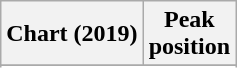<table class="wikitable sortable plainrowheaders" style="text-align:left;">
<tr>
<th scope="col">Chart (2019)</th>
<th scope="col">Peak<br>position</th>
</tr>
<tr>
</tr>
<tr>
</tr>
</table>
